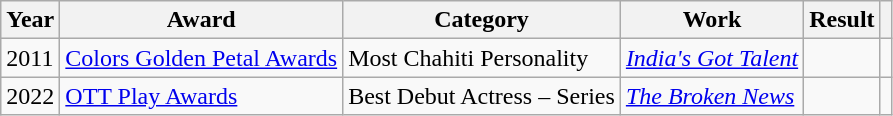<table class="wikitable plainrowheaders">
<tr>
<th>Year</th>
<th>Award</th>
<th>Category</th>
<th>Work</th>
<th>Result</th>
<th></th>
</tr>
<tr>
<td>2011</td>
<td><a href='#'>Colors Golden Petal Awards</a></td>
<td>Most Chahiti Personality</td>
<td><em><a href='#'>India's Got Talent</a></em></td>
<td></td>
<td></td>
</tr>
<tr>
<td>2022</td>
<td><a href='#'>OTT Play Awards</a></td>
<td>Best Debut Actress – Series</td>
<td><em><a href='#'>The Broken News</a></em></td>
<td></td>
<td></td>
</tr>
</table>
